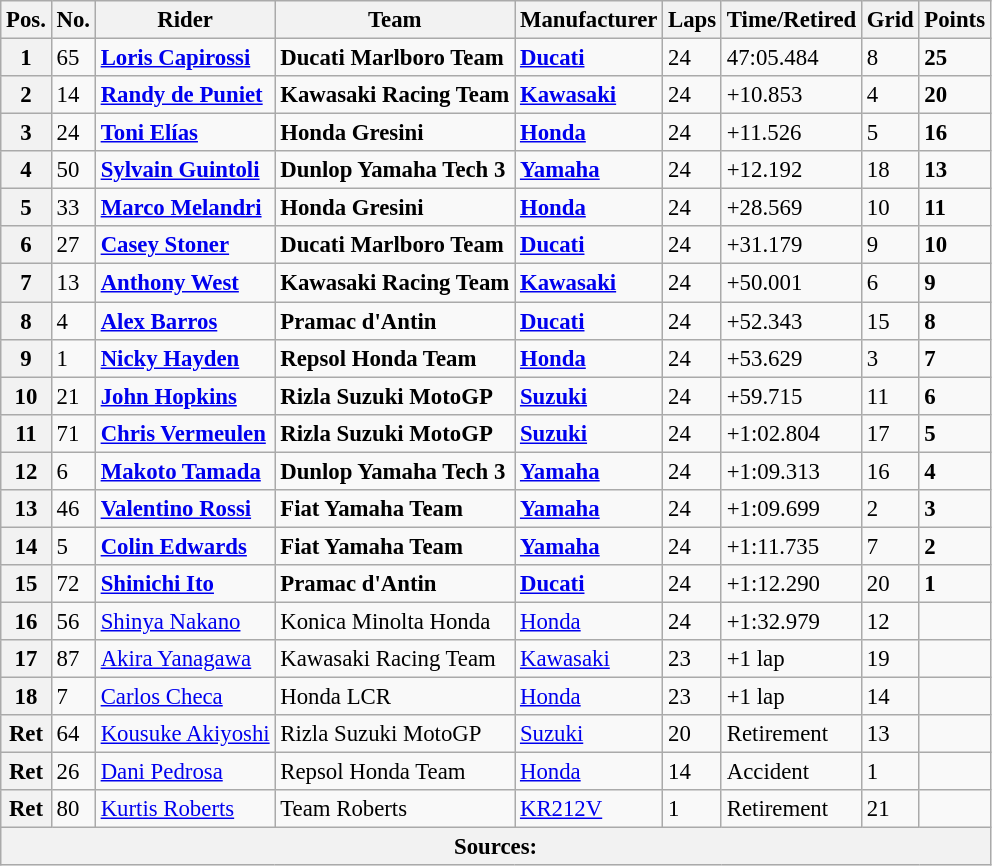<table class="wikitable" style="font-size: 95%;">
<tr>
<th>Pos.</th>
<th>No.</th>
<th>Rider</th>
<th>Team</th>
<th>Manufacturer</th>
<th>Laps</th>
<th>Time/Retired</th>
<th>Grid</th>
<th>Points</th>
</tr>
<tr>
<th>1</th>
<td>65</td>
<td> <strong><a href='#'>Loris Capirossi</a></strong></td>
<td><strong>Ducati Marlboro Team</strong></td>
<td><strong><a href='#'>Ducati</a></strong></td>
<td>24</td>
<td>47:05.484</td>
<td>8</td>
<td><strong>25</strong></td>
</tr>
<tr>
<th>2</th>
<td>14</td>
<td> <strong><a href='#'>Randy de Puniet</a></strong></td>
<td><strong>Kawasaki Racing Team</strong></td>
<td><strong><a href='#'>Kawasaki</a></strong></td>
<td>24</td>
<td>+10.853</td>
<td>4</td>
<td><strong>20</strong></td>
</tr>
<tr>
<th>3</th>
<td>24</td>
<td> <strong><a href='#'>Toni Elías</a></strong></td>
<td><strong>Honda Gresini</strong></td>
<td><strong><a href='#'>Honda</a></strong></td>
<td>24</td>
<td>+11.526</td>
<td>5</td>
<td><strong>16</strong></td>
</tr>
<tr>
<th>4</th>
<td>50</td>
<td> <strong><a href='#'>Sylvain Guintoli</a></strong></td>
<td><strong>Dunlop Yamaha Tech 3</strong></td>
<td><strong><a href='#'>Yamaha</a></strong></td>
<td>24</td>
<td>+12.192</td>
<td>18</td>
<td><strong>13</strong></td>
</tr>
<tr>
<th>5</th>
<td>33</td>
<td> <strong><a href='#'>Marco Melandri</a></strong></td>
<td><strong>Honda Gresini</strong></td>
<td><strong><a href='#'>Honda</a></strong></td>
<td>24</td>
<td>+28.569</td>
<td>10</td>
<td><strong>11</strong></td>
</tr>
<tr>
<th>6</th>
<td>27</td>
<td> <strong><a href='#'>Casey Stoner</a></strong></td>
<td><strong>Ducati Marlboro Team</strong></td>
<td><strong><a href='#'>Ducati</a></strong></td>
<td>24</td>
<td>+31.179</td>
<td>9</td>
<td><strong>10</strong></td>
</tr>
<tr>
<th>7</th>
<td>13</td>
<td> <strong><a href='#'>Anthony West</a></strong></td>
<td><strong>Kawasaki Racing Team</strong></td>
<td><strong><a href='#'>Kawasaki</a></strong></td>
<td>24</td>
<td>+50.001</td>
<td>6</td>
<td><strong>9</strong></td>
</tr>
<tr>
<th>8</th>
<td>4</td>
<td> <strong><a href='#'>Alex Barros</a></strong></td>
<td><strong>Pramac d'Antin</strong></td>
<td><strong><a href='#'>Ducati</a></strong></td>
<td>24</td>
<td>+52.343</td>
<td>15</td>
<td><strong>8</strong></td>
</tr>
<tr>
<th>9</th>
<td>1</td>
<td> <strong><a href='#'>Nicky Hayden</a></strong></td>
<td><strong>Repsol Honda Team</strong></td>
<td><strong><a href='#'>Honda</a></strong></td>
<td>24</td>
<td>+53.629</td>
<td>3</td>
<td><strong>7</strong></td>
</tr>
<tr>
<th>10</th>
<td>21</td>
<td> <strong><a href='#'>John Hopkins</a></strong></td>
<td><strong>Rizla Suzuki MotoGP</strong></td>
<td><strong><a href='#'>Suzuki</a></strong></td>
<td>24</td>
<td>+59.715</td>
<td>11</td>
<td><strong>6</strong></td>
</tr>
<tr>
<th>11</th>
<td>71</td>
<td> <strong><a href='#'>Chris Vermeulen</a></strong></td>
<td><strong>Rizla Suzuki MotoGP</strong></td>
<td><strong><a href='#'>Suzuki</a></strong></td>
<td>24</td>
<td>+1:02.804</td>
<td>17</td>
<td><strong>5</strong></td>
</tr>
<tr>
<th>12</th>
<td>6</td>
<td> <strong><a href='#'>Makoto Tamada</a></strong></td>
<td><strong>Dunlop Yamaha Tech 3</strong></td>
<td><strong><a href='#'>Yamaha</a></strong></td>
<td>24</td>
<td>+1:09.313</td>
<td>16</td>
<td><strong>4</strong></td>
</tr>
<tr>
<th>13</th>
<td>46</td>
<td> <strong><a href='#'>Valentino Rossi</a></strong></td>
<td><strong>Fiat Yamaha Team</strong></td>
<td><strong><a href='#'>Yamaha</a></strong></td>
<td>24</td>
<td>+1:09.699</td>
<td>2</td>
<td><strong>3</strong></td>
</tr>
<tr>
<th>14</th>
<td>5</td>
<td> <strong><a href='#'>Colin Edwards</a></strong></td>
<td><strong>Fiat Yamaha Team</strong></td>
<td><strong><a href='#'>Yamaha</a></strong></td>
<td>24</td>
<td>+1:11.735</td>
<td>7</td>
<td><strong>2</strong></td>
</tr>
<tr>
<th>15</th>
<td>72</td>
<td> <strong><a href='#'>Shinichi Ito</a></strong></td>
<td><strong>Pramac d'Antin</strong></td>
<td><strong><a href='#'>Ducati</a></strong></td>
<td>24</td>
<td>+1:12.290</td>
<td>20</td>
<td><strong>1</strong></td>
</tr>
<tr>
<th>16</th>
<td>56</td>
<td> <a href='#'>Shinya Nakano</a></td>
<td>Konica Minolta Honda</td>
<td><a href='#'>Honda</a></td>
<td>24</td>
<td>+1:32.979</td>
<td>12</td>
<td></td>
</tr>
<tr>
<th>17</th>
<td>87</td>
<td> <a href='#'>Akira Yanagawa</a></td>
<td>Kawasaki Racing Team</td>
<td><a href='#'>Kawasaki</a></td>
<td>23</td>
<td>+1 lap</td>
<td>19</td>
<td></td>
</tr>
<tr>
<th>18</th>
<td>7</td>
<td> <a href='#'>Carlos Checa</a></td>
<td>Honda LCR</td>
<td><a href='#'>Honda</a></td>
<td>23</td>
<td>+1 lap</td>
<td>14</td>
<td></td>
</tr>
<tr>
<th>Ret</th>
<td>64</td>
<td> <a href='#'>Kousuke Akiyoshi</a></td>
<td>Rizla Suzuki MotoGP</td>
<td><a href='#'>Suzuki</a></td>
<td>20</td>
<td>Retirement</td>
<td>13</td>
<td></td>
</tr>
<tr>
<th>Ret</th>
<td>26</td>
<td> <a href='#'>Dani Pedrosa</a></td>
<td>Repsol Honda Team</td>
<td><a href='#'>Honda</a></td>
<td>14</td>
<td>Accident</td>
<td>1</td>
<td></td>
</tr>
<tr>
<th>Ret</th>
<td>80</td>
<td> <a href='#'>Kurtis Roberts</a></td>
<td>Team Roberts</td>
<td><a href='#'>KR212V</a></td>
<td>1</td>
<td>Retirement</td>
<td>21</td>
<td></td>
</tr>
<tr>
<th colspan=9>Sources: </th>
</tr>
</table>
